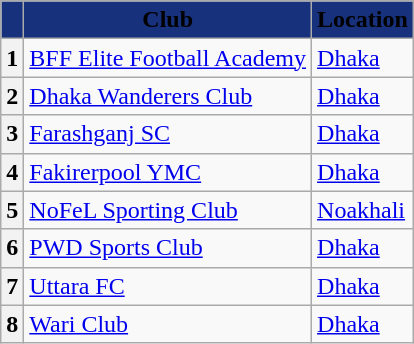<table class="wikitable sortable" style="text-align:left">
<tr>
<th style="background:#17317c;"></th>
<th style="background:#17317c;"><span>Club</span></th>
<th style="background:#17317c;"><span>Location</span></th>
</tr>
<tr>
<th>1</th>
<td><a href='#'>BFF Elite Football Academy</a></td>
<td><a href='#'>Dhaka</a></td>
</tr>
<tr>
<th>2</th>
<td><a href='#'>Dhaka Wanderers Club</a></td>
<td><a href='#'>Dhaka</a></td>
</tr>
<tr>
<th>3</th>
<td><a href='#'>Farashganj SC</a></td>
<td><a href='#'>Dhaka</a></td>
</tr>
<tr>
<th>4</th>
<td><a href='#'>Fakirerpool YMC</a></td>
<td><a href='#'>Dhaka</a></td>
</tr>
<tr>
<th>5</th>
<td><a href='#'>NoFeL Sporting Club</a></td>
<td><a href='#'>Noakhali</a></td>
</tr>
<tr>
<th>6</th>
<td><a href='#'>PWD Sports Club</a></td>
<td><a href='#'>Dhaka</a></td>
</tr>
<tr>
<th>7</th>
<td><a href='#'>Uttara FC</a></td>
<td><a href='#'>Dhaka</a></td>
</tr>
<tr>
<th>8</th>
<td><a href='#'>Wari Club</a></td>
<td><a href='#'>Dhaka</a></td>
</tr>
</table>
